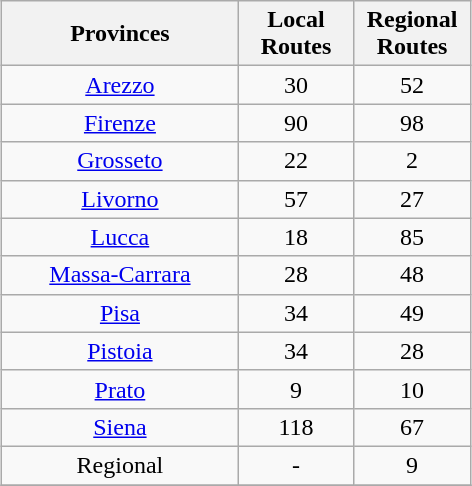<table class="wikitable" style="margin:auto;border-collapse:collapse;text-align:center">
<tr>
<th style="width:150px;">Provinces</th>
<th style="width:70px;">Local Routes</th>
<th style="width:70px;">Regional Routes</th>
</tr>
<tr>
<td><a href='#'>Arezzo</a></td>
<td>30</td>
<td>52</td>
</tr>
<tr>
<td><a href='#'>Firenze</a></td>
<td>90</td>
<td>98</td>
</tr>
<tr>
<td><a href='#'>Grosseto</a></td>
<td>22</td>
<td>2</td>
</tr>
<tr>
<td><a href='#'>Livorno</a></td>
<td>57</td>
<td>27</td>
</tr>
<tr>
<td><a href='#'>Lucca</a></td>
<td>18</td>
<td>85</td>
</tr>
<tr>
<td><a href='#'>Massa-Carrara</a></td>
<td>28</td>
<td>48</td>
</tr>
<tr>
<td><a href='#'>Pisa</a></td>
<td>34</td>
<td>49</td>
</tr>
<tr>
<td><a href='#'>Pistoia</a></td>
<td>34</td>
<td>28</td>
</tr>
<tr>
<td><a href='#'>Prato</a></td>
<td>9</td>
<td>10</td>
</tr>
<tr>
<td><a href='#'>Siena</a></td>
<td>118</td>
<td>67</td>
</tr>
<tr>
<td>Regional</td>
<td>-</td>
<td>9</td>
</tr>
<tr>
</tr>
</table>
